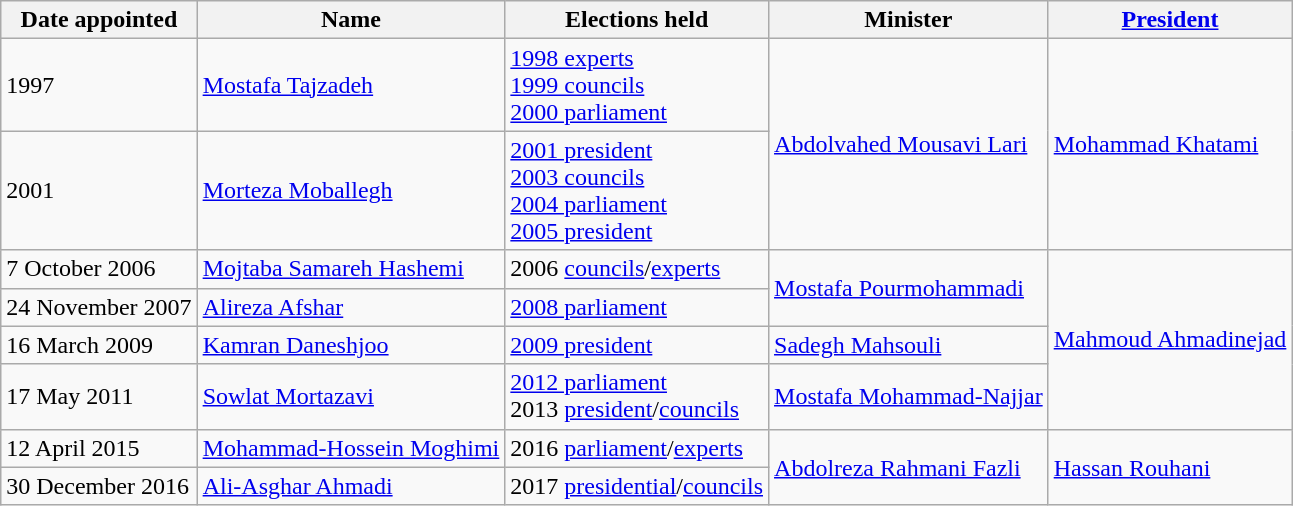<table class=wikitable>
<tr>
<th>Date appointed</th>
<th>Name</th>
<th>Elections held</th>
<th>Minister</th>
<th><a href='#'>President</a></th>
</tr>
<tr>
<td>1997</td>
<td><a href='#'>Mostafa Tajzadeh</a></td>
<td><a href='#'>1998 experts</a><br><a href='#'>1999 councils</a><br><a href='#'>2000 parliament</a></td>
<td rowspan=2><a href='#'>Abdolvahed Mousavi Lari</a></td>
<td rowspan=2><a href='#'>Mohammad Khatami</a></td>
</tr>
<tr>
<td>2001</td>
<td><a href='#'>Morteza Moballegh</a></td>
<td><a href='#'>2001 president</a><br><a href='#'>2003 councils</a><br><a href='#'>2004 parliament</a><br><a href='#'>2005 president</a></td>
</tr>
<tr>
<td>7 October 2006</td>
<td><a href='#'>Mojtaba Samareh Hashemi</a></td>
<td>2006 <a href='#'>councils</a>/<a href='#'>experts</a></td>
<td rowspan=2><a href='#'>Mostafa Pourmohammadi</a></td>
<td rowspan=4><a href='#'>Mahmoud Ahmadinejad</a></td>
</tr>
<tr>
<td>24 November 2007</td>
<td><a href='#'>Alireza Afshar</a></td>
<td><a href='#'>2008 parliament</a></td>
</tr>
<tr>
<td>16 March 2009</td>
<td><a href='#'>Kamran Daneshjoo</a></td>
<td><a href='#'>2009 president</a></td>
<td><a href='#'>Sadegh Mahsouli</a></td>
</tr>
<tr>
<td>17 May 2011</td>
<td><a href='#'>Sowlat Mortazavi</a></td>
<td><a href='#'>2012 parliament</a><br>2013 <a href='#'>president</a>/<a href='#'>councils</a></td>
<td><a href='#'>Mostafa Mohammad-Najjar</a></td>
</tr>
<tr>
<td>12 April 2015</td>
<td><a href='#'>Mohammad-Hossein Moghimi</a></td>
<td>2016 <a href='#'>parliament</a>/<a href='#'>experts</a></td>
<td rowspan=2><a href='#'>Abdolreza Rahmani Fazli</a></td>
<td rowspan=2><a href='#'>Hassan Rouhani</a></td>
</tr>
<tr>
<td>30 December 2016</td>
<td><a href='#'>Ali-Asghar Ahmadi</a></td>
<td>2017 <a href='#'>presidential</a>/<a href='#'>councils</a></td>
</tr>
</table>
